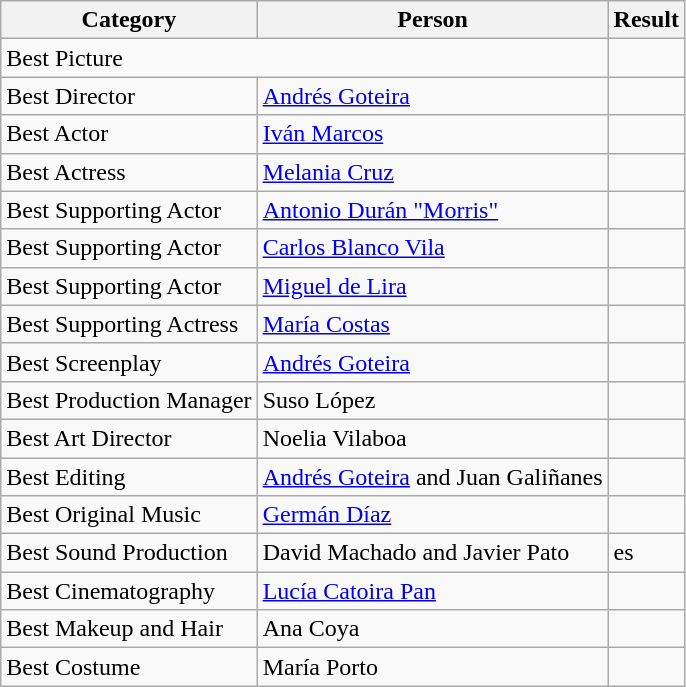<table class="wikitable">
<tr>
<th>Category</th>
<th>Person</th>
<th>Result</th>
</tr>
<tr>
<td colspan=2>Best Picture</td>
<td></td>
</tr>
<tr>
<td>Best Director</td>
<td><a href='#'>Andrés Goteira</a></td>
<td></td>
</tr>
<tr>
<td>Best Actor</td>
<td><a href='#'>Iván Marcos</a></td>
<td></td>
</tr>
<tr>
<td>Best Actress</td>
<td><a href='#'>Melania Cruz</a></td>
<td></td>
</tr>
<tr>
<td>Best Supporting Actor</td>
<td><a href='#'>Antonio Durán "Morris"</a></td>
<td></td>
</tr>
<tr>
<td>Best Supporting Actor</td>
<td><a href='#'>Carlos Blanco Vila</a></td>
<td></td>
</tr>
<tr>
<td>Best Supporting Actor</td>
<td><a href='#'>Miguel de Lira</a></td>
<td></td>
</tr>
<tr>
<td>Best Supporting Actress</td>
<td><a href='#'>María Costas</a></td>
<td></td>
</tr>
<tr>
<td>Best Screenplay</td>
<td><a href='#'>Andrés Goteira</a></td>
<td></td>
</tr>
<tr>
<td>Best Production Manager</td>
<td>Suso López</td>
<td></td>
</tr>
<tr>
<td>Best Art Director</td>
<td>Noelia Vilaboa</td>
<td></td>
</tr>
<tr>
<td>Best Editing</td>
<td><a href='#'>Andrés Goteira</a> and Juan Galiñanes</td>
<td></td>
</tr>
<tr>
<td>Best Original Music</td>
<td><a href='#'>Germán Díaz</a></td>
<td></td>
</tr>
<tr>
<td>Best Sound Production</td>
<td>David Machado and Javier Pato</td>
<td>es</td>
</tr>
<tr>
<td>Best Cinematography</td>
<td><a href='#'>Lucía Catoira Pan</a></td>
<td></td>
</tr>
<tr>
<td>Best Makeup and Hair</td>
<td>Ana Coya</td>
<td></td>
</tr>
<tr>
<td>Best Costume</td>
<td>María Porto</td>
<td></td>
</tr>
</table>
